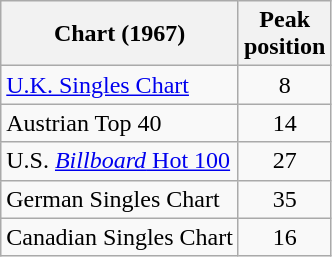<table class="wikitable sortable">
<tr>
<th>Chart (1967)</th>
<th>Peak<br>position</th>
</tr>
<tr>
<td><a href='#'>U.K. Singles Chart</a></td>
<td style="text-align:center;">8</td>
</tr>
<tr>
<td>Austrian Top 40</td>
<td style="text-align:center;">14</td>
</tr>
<tr>
<td>U.S. <a href='#'><em>Billboard</em> Hot 100</a></td>
<td style="text-align:center;">27</td>
</tr>
<tr>
<td>German Singles Chart</td>
<td style="text-align:center;">35</td>
</tr>
<tr>
<td>Canadian Singles Chart</td>
<td style="text-align:center;">16</td>
</tr>
</table>
